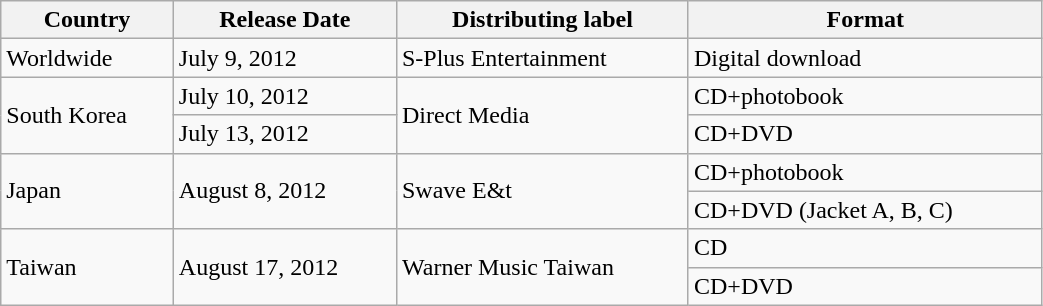<table class="wikitable" style="width:55%">
<tr>
<th>Country</th>
<th>Release Date</th>
<th>Distributing label</th>
<th>Format</th>
</tr>
<tr>
<td>Worldwide</td>
<td>July 9, 2012</td>
<td>S-Plus Entertainment</td>
<td>Digital download</td>
</tr>
<tr>
<td rowspan=2>South Korea</td>
<td>July 10, 2012</td>
<td rowspan=2>Direct Media</td>
<td>CD+photobook</td>
</tr>
<tr>
<td>July 13, 2012</td>
<td>CD+DVD</td>
</tr>
<tr>
<td rowspan=2>Japan</td>
<td rowspan=2>August 8, 2012</td>
<td rowspan=2>Swave E&t</td>
<td>CD+photobook</td>
</tr>
<tr>
<td>CD+DVD (Jacket A, B, C)</td>
</tr>
<tr>
<td rowspan=2>Taiwan</td>
<td rowspan=2>August 17, 2012</td>
<td rowspan=2>Warner Music Taiwan</td>
<td>CD</td>
</tr>
<tr>
<td>CD+DVD</td>
</tr>
</table>
